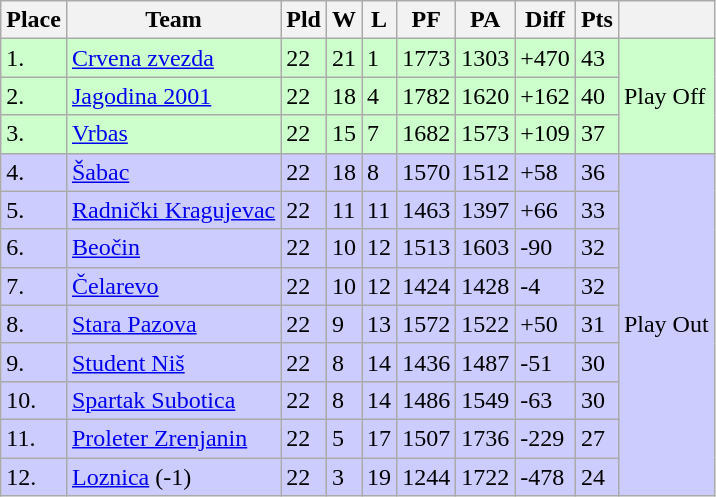<table class="wikitable">
<tr>
<th>Place</th>
<th>Team</th>
<th>Pld</th>
<th>W</th>
<th>L</th>
<th>PF</th>
<th>PA</th>
<th>Diff</th>
<th>Pts</th>
<th></th>
</tr>
<tr bgcolor=#ccffcc>
<td>1.</td>
<td><a href='#'>Crvena zvezda</a></td>
<td>22</td>
<td>21</td>
<td>1</td>
<td>1773</td>
<td>1303</td>
<td>+470</td>
<td>43</td>
<td rowspan="3">Play Off</td>
</tr>
<tr bgcolor=#ccffcc>
<td>2.</td>
<td><a href='#'>Jagodina 2001</a></td>
<td>22</td>
<td>18</td>
<td>4</td>
<td>1782</td>
<td>1620</td>
<td>+162</td>
<td>40</td>
</tr>
<tr bgcolor=#ccffcc>
<td>3.</td>
<td><a href='#'>Vrbas</a></td>
<td>22</td>
<td>15</td>
<td>7</td>
<td>1682</td>
<td>1573</td>
<td>+109</td>
<td>37</td>
</tr>
<tr style="background:#CCCCFF;">
<td>4.</td>
<td><a href='#'>Šabac</a></td>
<td>22</td>
<td>18</td>
<td>8</td>
<td>1570</td>
<td>1512</td>
<td>+58</td>
<td>36</td>
<td rowspan="9">Play Out</td>
</tr>
<tr style="background:#CCCCFF;">
<td>5.</td>
<td><a href='#'>Radnički Kragujevac</a></td>
<td>22</td>
<td>11</td>
<td>11</td>
<td>1463</td>
<td>1397</td>
<td>+66</td>
<td>33</td>
</tr>
<tr style="background:#CCCCFF;">
<td>6.</td>
<td><a href='#'>Beočin</a></td>
<td>22</td>
<td>10</td>
<td>12</td>
<td>1513</td>
<td>1603</td>
<td>-90</td>
<td>32</td>
</tr>
<tr style="background:#CCCCFF;">
<td>7.</td>
<td><a href='#'>Čelarevo</a></td>
<td>22</td>
<td>10</td>
<td>12</td>
<td>1424</td>
<td>1428</td>
<td>-4</td>
<td>32</td>
</tr>
<tr style="background:#CCCCFF;">
<td>8.</td>
<td><a href='#'>Stara Pazova</a></td>
<td>22</td>
<td>9</td>
<td>13</td>
<td>1572</td>
<td>1522</td>
<td>+50</td>
<td>31</td>
</tr>
<tr style="background:#CCCCFF;">
<td>9.</td>
<td><a href='#'>Student Niš</a></td>
<td>22</td>
<td>8</td>
<td>14</td>
<td>1436</td>
<td>1487</td>
<td>-51</td>
<td>30</td>
</tr>
<tr style="background:#CCCCFF;">
<td>10.</td>
<td><a href='#'>Spartak Subotica</a></td>
<td>22</td>
<td>8</td>
<td>14</td>
<td>1486</td>
<td>1549</td>
<td>-63</td>
<td>30</td>
</tr>
<tr style="background:#CCCCFF;">
<td>11.</td>
<td><a href='#'>Proleter Zrenjanin</a></td>
<td>22</td>
<td>5</td>
<td>17</td>
<td>1507</td>
<td>1736</td>
<td>-229</td>
<td>27</td>
</tr>
<tr style="background:#CCCCFF;">
<td>12.</td>
<td><a href='#'>Loznica</a> (-1)</td>
<td>22</td>
<td>3</td>
<td>19</td>
<td>1244</td>
<td>1722</td>
<td>-478</td>
<td>24</td>
</tr>
</table>
